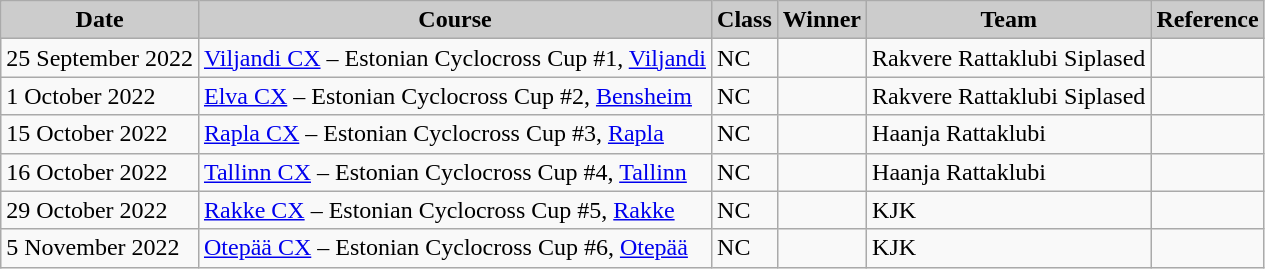<table class="wikitable sortable alternance ">
<tr>
<th scope="col" style="background-color:#CCCCCC;">Date</th>
<th scope="col" style="background-color:#CCCCCC;">Course</th>
<th scope="col" style="background-color:#CCCCCC;">Class</th>
<th scope="col" style="background-color:#CCCCCC;">Winner</th>
<th scope="col" style="background-color:#CCCCCC;">Team</th>
<th scope="col" style="background-color:#CCCCCC;">Reference</th>
</tr>
<tr>
<td>25 September 2022</td>
<td> <a href='#'>Viljandi CX</a> – Estonian Cyclocross Cup #1, <a href='#'>Viljandi</a></td>
<td>NC</td>
<td></td>
<td>Rakvere Rattaklubi Siplased</td>
<td></td>
</tr>
<tr>
<td>1 October 2022</td>
<td> <a href='#'>Elva CX</a> – Estonian Cyclocross Cup #2, <a href='#'>Bensheim</a></td>
<td>NC</td>
<td></td>
<td>Rakvere Rattaklubi Siplased</td>
<td></td>
</tr>
<tr>
<td>15 October 2022</td>
<td> <a href='#'>Rapla CX</a> – Estonian Cyclocross Cup #3, <a href='#'>Rapla</a></td>
<td>NC</td>
<td></td>
<td>Haanja Rattaklubi</td>
<td></td>
</tr>
<tr>
<td>16 October 2022</td>
<td> <a href='#'>Tallinn CX</a> – Estonian Cyclocross Cup #4, <a href='#'>Tallinn</a></td>
<td>NC</td>
<td></td>
<td>Haanja Rattaklubi</td>
<td></td>
</tr>
<tr>
<td>29 October 2022</td>
<td> <a href='#'>Rakke CX</a> – Estonian Cyclocross Cup #5, <a href='#'>Rakke</a></td>
<td>NC</td>
<td></td>
<td>KJK</td>
<td></td>
</tr>
<tr>
<td>5 November 2022</td>
<td> <a href='#'>Otepää CX</a> – Estonian Cyclocross Cup #6, <a href='#'>Otepää</a></td>
<td>NC</td>
<td></td>
<td>KJK</td>
<td></td>
</tr>
</table>
